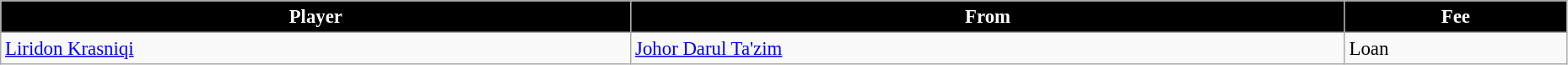<table class="wikitable" style="text-align:left; font-size:95%;width:98%;">
<tr>
<th style="background:black; color:white;">Player</th>
<th style="background:black; color:white;">From</th>
<th style="background:black; color:white;">Fee</th>
</tr>
<tr>
<td> <a href='#'>Liridon Krasniqi</a></td>
<td> <a href='#'>Johor Darul Ta'zim</a></td>
<td>Loan</td>
</tr>
</table>
